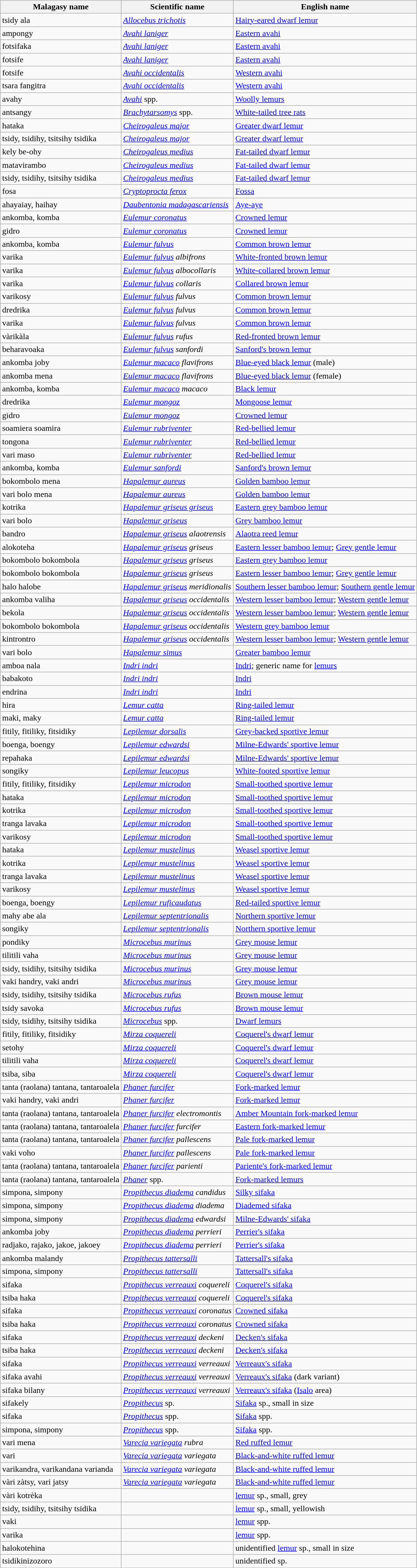<table class="wikitable sortable">
<tr>
<th>Malagasy name</th>
<th>Scientific name</th>
<th>English name</th>
</tr>
<tr>
<td>tsidy ala</td>
<td><em><a href='#'>Allocebus trichotis</a></em></td>
<td><a href='#'>Hairy-eared dwarf lemur</a></td>
</tr>
<tr>
<td>ampongy</td>
<td><em><a href='#'>Avahi laniger</a></em></td>
<td><a href='#'>Eastern avahi</a></td>
</tr>
<tr>
<td>fotsifaka</td>
<td><em><a href='#'>Avahi laniger</a></em></td>
<td><a href='#'>Eastern avahi</a></td>
</tr>
<tr>
<td>fotsife</td>
<td><em><a href='#'>Avahi laniger</a></em></td>
<td><a href='#'>Eastern avahi</a></td>
</tr>
<tr>
<td>fotsife</td>
<td><em><a href='#'>Avahi occidentalis</a></em></td>
<td><a href='#'>Western avahi</a></td>
</tr>
<tr>
<td>tsara fangitra</td>
<td><em><a href='#'>Avahi occidentalis</a></em></td>
<td><a href='#'>Western avahi</a></td>
</tr>
<tr>
<td>avahy</td>
<td><em><a href='#'>Avahi</a></em> spp.</td>
<td><a href='#'>Woolly lemurs</a></td>
</tr>
<tr>
<td>antsangy</td>
<td><em><a href='#'>Brachytarsomys</a></em> spp.</td>
<td><a href='#'>White-tailed tree rats</a></td>
</tr>
<tr>
<td>hataka</td>
<td><em><a href='#'>Cheirogaleus major</a></em></td>
<td><a href='#'>Greater dwarf lemur</a></td>
</tr>
<tr>
<td>tsidy, tsidihy, tsitsihy tsidika</td>
<td><em><a href='#'>Cheirogaleus major</a></em></td>
<td><a href='#'>Greater dwarf lemur</a></td>
</tr>
<tr>
<td>kely be-ohy</td>
<td><em><a href='#'>Cheirogaleus medius</a></em></td>
<td><a href='#'>Fat-tailed dwarf lemur</a></td>
</tr>
<tr>
<td>matavirambo</td>
<td><em><a href='#'>Cheirogaleus medius</a></em></td>
<td><a href='#'>Fat-tailed dwarf lemur</a></td>
</tr>
<tr>
<td>tsidy, tsidihy, tsitsihy tsidika</td>
<td><em><a href='#'>Cheirogaleus medius</a></em></td>
<td><a href='#'>Fat-tailed dwarf lemur</a></td>
</tr>
<tr>
<td>fosa</td>
<td><em><a href='#'>Cryptoprocta ferox</a></em></td>
<td><a href='#'>Fossa</a></td>
</tr>
<tr>
<td>ahayaiay, haihay</td>
<td><em><a href='#'>Daubentonia madagascariensis</a></em></td>
<td><a href='#'>Aye-aye</a></td>
</tr>
<tr>
<td>ankomba, komba</td>
<td><em><a href='#'>Eulemur coronatus</a></em></td>
<td><a href='#'>Crowned lemur</a></td>
</tr>
<tr>
<td>gidro</td>
<td><em><a href='#'>Eulemur coronatus</a></em></td>
<td><a href='#'>Crowned lemur</a></td>
</tr>
<tr>
<td>ankomba, komba</td>
<td><em><a href='#'>Eulemur fulvus</a></em></td>
<td><a href='#'>Common brown lemur</a></td>
</tr>
<tr>
<td>varika</td>
<td><em><a href='#'>Eulemur fulvus</a> albifrons</em></td>
<td><a href='#'>White-fronted brown lemur</a></td>
</tr>
<tr>
<td>varika</td>
<td><em><a href='#'>Eulemur fulvus</a> albocollaris</em></td>
<td><a href='#'>White-collared brown lemur</a></td>
</tr>
<tr>
<td>varika</td>
<td><em><a href='#'>Eulemur fulvus</a> collaris</em></td>
<td><a href='#'>Collared brown lemur</a></td>
</tr>
<tr>
<td>varikosy</td>
<td><em><a href='#'>Eulemur fulvus</a> fulvus</em></td>
<td><a href='#'>Common brown lemur</a></td>
</tr>
<tr>
<td>dredrika</td>
<td><em><a href='#'>Eulemur fulvus</a> fulvus</em></td>
<td><a href='#'>Common brown lemur</a></td>
</tr>
<tr>
<td>varika</td>
<td><em><a href='#'>Eulemur fulvus</a> fulvus</em></td>
<td><a href='#'>Common brown lemur</a></td>
</tr>
<tr>
<td>vàrikàla</td>
<td><em><a href='#'>Eulemur fulvus</a> rufus</em></td>
<td><a href='#'>Red-fronted brown lemur</a></td>
</tr>
<tr>
<td>beharavoaka</td>
<td><em><a href='#'>Eulemur fulvus</a> sanfordi</em></td>
<td><a href='#'>Sanford's brown lemur</a></td>
</tr>
<tr>
<td>ankomba joby</td>
<td><em><a href='#'>Eulemur macaco</a> flavifrons</em></td>
<td><a href='#'>Blue-eyed black lemur</a> (male)</td>
</tr>
<tr>
<td>ankomba mena</td>
<td><em><a href='#'>Eulemur macaco</a> flavifrons</em></td>
<td><a href='#'>Blue-eyed black lemur</a> (female)</td>
</tr>
<tr>
<td>ankomba, komba</td>
<td><em><a href='#'>Eulemur macaco</a> macaco</em></td>
<td><a href='#'>Black lemur</a></td>
</tr>
<tr>
<td>dredrika</td>
<td><em><a href='#'>Eulemur mongoz</a></em></td>
<td><a href='#'>Mongoose lemur</a></td>
</tr>
<tr>
<td>gidro</td>
<td><em><a href='#'>Eulemur mongoz</a></em></td>
<td><a href='#'>Crowned lemur</a></td>
</tr>
<tr>
<td>soamiera soamira</td>
<td><em><a href='#'>Eulemur rubriventer</a></em></td>
<td><a href='#'>Red-bellied lemur</a></td>
</tr>
<tr>
<td>tongona</td>
<td><em><a href='#'>Eulemur rubriventer</a></em></td>
<td><a href='#'>Red-bellied lemur</a></td>
</tr>
<tr>
<td>vari maso</td>
<td><em><a href='#'>Eulemur rubriventer</a></em></td>
<td><a href='#'>Red-bellied lemur</a></td>
</tr>
<tr>
<td>ankomba, komba</td>
<td><em><a href='#'>Eulemur sanfordi</a></em></td>
<td><a href='#'>Sanford's brown lemur</a></td>
</tr>
<tr>
<td>bokombolo mena</td>
<td><em><a href='#'>Hapalemur aureus</a></em></td>
<td><a href='#'>Golden bamboo lemur</a></td>
</tr>
<tr>
<td>vari bolo mena</td>
<td><em><a href='#'>Hapalemur aureus</a></em></td>
<td><a href='#'>Golden bamboo lemur</a></td>
</tr>
<tr>
<td>kotrika</td>
<td><em><a href='#'>Hapalemur griseus griseus</a></em></td>
<td><a href='#'>Eastern grey bamboo lemur</a></td>
</tr>
<tr>
<td>vari bolo</td>
<td><em><a href='#'>Hapalemur griseus</a></em></td>
<td><a href='#'>Grey bamboo lemur</a></td>
</tr>
<tr>
<td>bandro</td>
<td><em><a href='#'>Hapalemur griseus</a> alaotrensis</em></td>
<td><a href='#'>Alaotra reed lemur</a></td>
</tr>
<tr>
<td>alokoteha</td>
<td><em><a href='#'>Hapalemur griseus</a> griseus</em></td>
<td><a href='#'>Eastern lesser bamboo lemur</a>; <a href='#'>Grey gentle lemur</a></td>
</tr>
<tr>
<td>bokombolo bokombola</td>
<td><em><a href='#'>Hapalemur griseus</a> griseus</em></td>
<td><a href='#'>Eastern grey bamboo lemur</a></td>
</tr>
<tr>
<td>bokombolo bokombola</td>
<td><em><a href='#'>Hapalemur griseus</a> griseus</em></td>
<td><a href='#'>Eastern lesser bamboo lemur</a>; <a href='#'>Grey gentle lemur</a></td>
</tr>
<tr>
<td>halo halobe</td>
<td><em><a href='#'>Hapalemur griseus</a> meridionalis</em></td>
<td><a href='#'>Southern lesser bamboo lemur</a>; <a href='#'>Southern gentle lemur</a></td>
</tr>
<tr>
<td>ankomba valiha</td>
<td><em><a href='#'>Hapalemur griseus</a> occidentalis</em></td>
<td><a href='#'>Western lesser bamboo lemur</a>; <a href='#'>Western gentle lemur</a></td>
</tr>
<tr>
<td>bekola</td>
<td><em><a href='#'>Hapalemur griseus</a> occidentalis</em></td>
<td><a href='#'>Western lesser bamboo lemur</a>; <a href='#'>Western gentle lemur</a></td>
</tr>
<tr>
<td>bokombolo bokombola</td>
<td><em><a href='#'>Hapalemur griseus</a> occidentalis</em></td>
<td><a href='#'>Western grey bamboo lemur</a></td>
</tr>
<tr>
<td>kintrontro</td>
<td><em><a href='#'>Hapalemur griseus</a> occidentalis</em></td>
<td><a href='#'>Western lesser bamboo lemur</a>; <a href='#'>Western gentle lemur</a></td>
</tr>
<tr>
<td>vari bolo</td>
<td><em><a href='#'>Hapalemur simus</a></em></td>
<td><a href='#'>Greater bamboo lemur</a></td>
</tr>
<tr>
<td>amboa nala</td>
<td><em><a href='#'>Indri indri</a></em></td>
<td><a href='#'>Indri</a>; generic name for <a href='#'>lemurs</a></td>
</tr>
<tr>
<td>babakoto</td>
<td><em><a href='#'>Indri indri</a></em></td>
<td><a href='#'>Indri</a></td>
</tr>
<tr>
<td>endrina</td>
<td><em><a href='#'>Indri indri</a></em></td>
<td><a href='#'>Indri</a></td>
</tr>
<tr>
<td>hira</td>
<td><em><a href='#'>Lemur catta</a></em></td>
<td><a href='#'>Ring-tailed lemur</a></td>
</tr>
<tr>
<td>maki, maky</td>
<td><em><a href='#'>Lemur catta</a></em></td>
<td><a href='#'>Ring-tailed lemur</a></td>
</tr>
<tr>
<td>fitily, fitiliky, fitsidiky</td>
<td><em><a href='#'>Lepilemur dorsalis</a></em></td>
<td><a href='#'>Grey-backed sportive lemur</a></td>
</tr>
<tr>
<td>boenga, boengy</td>
<td><em><a href='#'>Lepilemur edwardsi</a></em></td>
<td><a href='#'>Milne-Edwards' sportive lemur</a></td>
</tr>
<tr>
<td>repahaka</td>
<td><em><a href='#'>Lepilemur edwardsi</a></em></td>
<td><a href='#'>Milne-Edwards' sportive lemur</a></td>
</tr>
<tr>
<td>songiky</td>
<td><em><a href='#'>Lepilemur leucopus</a></em></td>
<td><a href='#'>White-footed sportive lemur</a></td>
</tr>
<tr>
<td>fitily, fitiliky, fitsidiky</td>
<td><em><a href='#'>Lepilemur microdon</a></em></td>
<td><a href='#'>Small-toothed sportive lemur</a></td>
</tr>
<tr>
<td>hataka</td>
<td><em><a href='#'>Lepilemur microdon</a></em></td>
<td><a href='#'>Small-toothed sportive lemur</a></td>
</tr>
<tr>
<td>kotrika</td>
<td><em><a href='#'>Lepilemur microdon</a></em></td>
<td><a href='#'>Small-toothed sportive lemur</a></td>
</tr>
<tr>
<td>tranga lavaka</td>
<td><em><a href='#'>Lepilemur microdon</a></em></td>
<td><a href='#'>Small-toothed sportive lemur</a></td>
</tr>
<tr>
<td>varikosy</td>
<td><em><a href='#'>Lepilemur microdon</a></em></td>
<td><a href='#'>Small-toothed sportive lemur</a></td>
</tr>
<tr>
<td>hataka</td>
<td><em><a href='#'>Lepilemur mustelinus</a></em></td>
<td><a href='#'>Weasel sportive lemur</a></td>
</tr>
<tr>
<td>kotrika</td>
<td><em><a href='#'>Lepilemur mustelinus</a></em></td>
<td><a href='#'>Weasel sportive lemur</a></td>
</tr>
<tr>
<td>tranga lavaka</td>
<td><em><a href='#'>Lepilemur mustelinus</a></em></td>
<td><a href='#'>Weasel sportive lemur</a></td>
</tr>
<tr>
<td>varikosy</td>
<td><em><a href='#'>Lepilemur mustelinus</a></em></td>
<td><a href='#'>Weasel sportive lemur</a></td>
</tr>
<tr>
<td>boenga, boengy</td>
<td><em><a href='#'>Lepilemur ruficaudatus</a></em></td>
<td><a href='#'>Red-tailed sportive lemur</a></td>
</tr>
<tr>
<td>mahy abe ala</td>
<td><em><a href='#'>Lepilemur septentrionalis</a></em></td>
<td><a href='#'>Northern sportive lemur</a></td>
</tr>
<tr>
<td>songiky</td>
<td><em><a href='#'>Lepilemur septentrionalis</a></em></td>
<td><a href='#'>Northern sportive lemur</a></td>
</tr>
<tr>
<td>pondiky</td>
<td><em><a href='#'>Microcebus murinus</a></em></td>
<td><a href='#'>Grey mouse lemur</a></td>
</tr>
<tr>
<td>tilitili vaha</td>
<td><em><a href='#'>Microcebus murinus</a></em></td>
<td><a href='#'>Grey mouse lemur</a></td>
</tr>
<tr>
<td>tsidy, tsidihy, tsitsihy tsidika</td>
<td><em><a href='#'>Microcebus murinus</a></em></td>
<td><a href='#'>Grey mouse lemur</a></td>
</tr>
<tr>
<td>vaki handry, vaki andri</td>
<td><em><a href='#'>Microcebus murinus</a></em></td>
<td><a href='#'>Grey mouse lemur</a></td>
</tr>
<tr>
<td>tsidy, tsidihy, tsitsihy tsidika</td>
<td><em><a href='#'>Microcebus rufus</a></em></td>
<td><a href='#'>Brown mouse lemur</a></td>
</tr>
<tr>
<td>tsidy savoka</td>
<td><em><a href='#'>Microcebus rufus</a></em></td>
<td><a href='#'>Brown mouse lemur</a></td>
</tr>
<tr>
<td>tsidy, tsidihy, tsitsihy tsidika</td>
<td><em><a href='#'>Microcebus</a></em> spp.</td>
<td><a href='#'>Dwarf lemurs</a></td>
</tr>
<tr>
<td>fitily, fitiliky, fitsidiky</td>
<td><em><a href='#'>Mirza coquereli</a></em></td>
<td><a href='#'>Coquerel's dwarf lemur</a></td>
</tr>
<tr>
<td>setohy</td>
<td><em><a href='#'>Mirza coquereli</a></em></td>
<td><a href='#'>Coquerel's dwarf lemur</a></td>
</tr>
<tr>
<td>tilitili vaha</td>
<td><em><a href='#'>Mirza coquereli</a></em></td>
<td><a href='#'>Coquerel's dwarf lemur</a></td>
</tr>
<tr>
<td>tsiba, siba</td>
<td><em><a href='#'>Mirza coquereli</a></em></td>
<td><a href='#'>Coquerel's dwarf lemur</a></td>
</tr>
<tr>
<td>tanta (raolana) tantana, tantaroalela</td>
<td><em><a href='#'>Phaner furcifer</a></em></td>
<td><a href='#'>Fork-marked lemur</a></td>
</tr>
<tr>
<td>vaki handry, vaki andri</td>
<td><em><a href='#'>Phaner furcifer</a></em></td>
<td><a href='#'>Fork-marked lemur</a></td>
</tr>
<tr>
<td>tanta (raolana) tantana, tantaroalela</td>
<td><em><a href='#'>Phaner furcifer</a> electromontis</em></td>
<td><a href='#'>Amber Mountain fork-marked lemur</a></td>
</tr>
<tr>
<td>tanta (raolana) tantana, tantaroalela</td>
<td><em><a href='#'>Phaner furcifer</a> furcifer</em></td>
<td><a href='#'>Eastern fork-marked lemur</a></td>
</tr>
<tr>
<td>tanta (raolana) tantana, tantaroalela</td>
<td><em><a href='#'>Phaner furcifer</a> pallescens</em></td>
<td><a href='#'>Pale fork-marked lemur</a></td>
</tr>
<tr>
<td>vaki voho</td>
<td><em><a href='#'>Phaner furcifer</a> pallescens</em></td>
<td><a href='#'>Pale fork-marked lemur</a></td>
</tr>
<tr>
<td>tanta (raolana) tantana, tantaroalela</td>
<td><em><a href='#'>Phaner furcifer</a> parienti</em></td>
<td><a href='#'>Pariente's fork-marked lemur</a></td>
</tr>
<tr>
<td>tanta (raolana) tantana, tantaroalela</td>
<td><em><a href='#'>Phaner</a></em> spp.</td>
<td><a href='#'>Fork-marked lemurs</a></td>
</tr>
<tr>
<td>simpona, simpony</td>
<td><em><a href='#'>Propithecus diadema</a> candidus</em></td>
<td><a href='#'>Silky sifaka</a></td>
</tr>
<tr>
<td>simpona, simpony</td>
<td><em><a href='#'>Propithecus diadema</a> diadema</em></td>
<td><a href='#'>Diademed sifaka</a></td>
</tr>
<tr>
<td>simpona, simpony</td>
<td><em><a href='#'>Propithecus diadema</a> edwardsi</em></td>
<td><a href='#'>Milne-Edwards' sifaka</a></td>
</tr>
<tr>
<td>ankomba joby</td>
<td><em><a href='#'>Propithecus diadema</a> perrieri</em></td>
<td><a href='#'>Perrier's sifaka</a></td>
</tr>
<tr>
<td>radjako, rajako, jakoe, jakoey</td>
<td><em><a href='#'>Propithecus diadema</a> perrieri</em></td>
<td><a href='#'>Perrier's sifaka</a></td>
</tr>
<tr>
<td>ankomba malandy</td>
<td><em><a href='#'>Propithecus tattersalli</a></em></td>
<td><a href='#'>Tattersall's sifaka</a></td>
</tr>
<tr>
<td>simpona, simpony</td>
<td><em><a href='#'>Propithecus tattersalli</a></em></td>
<td><a href='#'>Tattersall's sifaka</a></td>
</tr>
<tr>
<td>sifaka</td>
<td><em><a href='#'>Propithecus verreauxi</a> coquereli</em></td>
<td><a href='#'>Coquerel's sifaka</a></td>
</tr>
<tr>
<td>tsiba haka</td>
<td><em><a href='#'>Propithecus verreauxi</a> coquereli</em></td>
<td><a href='#'>Coquerel's sifaka</a></td>
</tr>
<tr>
<td>sifaka</td>
<td><em><a href='#'>Propithecus verreauxi</a> coronatus</em></td>
<td><a href='#'>Crowned sifaka</a></td>
</tr>
<tr>
<td>tsiba haka</td>
<td><em><a href='#'>Propithecus verreauxi</a> coronatus</em></td>
<td><a href='#'>Crowned sifaka</a></td>
</tr>
<tr>
<td>sifaka</td>
<td><em><a href='#'>Propithecus verreauxi</a> deckeni</em></td>
<td><a href='#'>Decken's sifaka</a></td>
</tr>
<tr>
<td>tsiba haka</td>
<td><em><a href='#'>Propithecus verreauxi</a> deckeni</em></td>
<td><a href='#'>Decken's sifaka</a></td>
</tr>
<tr>
<td>sifaka</td>
<td><em><a href='#'>Propithecus verreauxi</a> verreauxi</em></td>
<td><a href='#'>Verreaux's sifaka</a></td>
</tr>
<tr>
<td>sifaka avahi</td>
<td><em><a href='#'>Propithecus verreauxi</a> verreauxi</em></td>
<td><a href='#'>Verreaux's sifaka</a> (dark variant)</td>
</tr>
<tr>
<td>sifaka bilany</td>
<td><em><a href='#'>Propithecus verreauxi</a> verreauxi</em></td>
<td><a href='#'>Verreaux's sifaka</a> (<a href='#'>Isalo</a> area)</td>
</tr>
<tr>
<td>sifakely</td>
<td><em><a href='#'>Propithecus</a></em> sp.</td>
<td><a href='#'>Sifaka</a> sp., small in size</td>
</tr>
<tr>
<td>sifaka</td>
<td><em><a href='#'>Propithecus</a></em> spp.</td>
<td><a href='#'>Sifaka</a> spp.</td>
</tr>
<tr>
<td>simpona, simpony</td>
<td><em><a href='#'>Propithecus</a></em> spp.</td>
<td><a href='#'>Sifaka</a> spp.</td>
</tr>
<tr>
<td>vari mena</td>
<td><em><a href='#'>Varecia variegata</a> rubra</em></td>
<td><a href='#'>Red ruffed lemur</a></td>
</tr>
<tr>
<td>vari</td>
<td><em><a href='#'>Varecia variegata</a> variegata</em></td>
<td><a href='#'>Black-and-white ruffed lemur</a></td>
</tr>
<tr>
<td>varikandra, varikandana varianda</td>
<td><em><a href='#'>Varecia variegata</a> variegata</em></td>
<td><a href='#'>Black-and-white ruffed lemur</a></td>
</tr>
<tr>
<td>vàri zàtsy, vari jatsy</td>
<td><em><a href='#'>Varecia variegata</a> variegata</em></td>
<td><a href='#'>Black-and-white ruffed lemur</a></td>
</tr>
<tr>
<td>vàri kotrèka</td>
<td></td>
<td><a href='#'>lemur</a> sp., small, grey</td>
</tr>
<tr>
<td>tsidy, tsidihy, tsitsihy tsidika</td>
<td></td>
<td><a href='#'>lemur</a> sp., small, yellowish</td>
</tr>
<tr>
<td>vaki</td>
<td></td>
<td><a href='#'>lemur</a> spp.</td>
</tr>
<tr>
<td>varika</td>
<td></td>
<td><a href='#'>lemur</a> spp.</td>
</tr>
<tr>
<td>halokotehina</td>
<td></td>
<td>unidentified <a href='#'>lemur</a> sp., small in size</td>
</tr>
<tr>
<td>tsidikinizozoro</td>
<td></td>
<td>unidentified sp.</td>
</tr>
</table>
